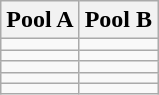<table class="wikitable">
<tr>
<th width=50%>Pool A</th>
<th width=50%>Pool B</th>
</tr>
<tr>
<td></td>
<td></td>
</tr>
<tr>
<td></td>
<td></td>
</tr>
<tr>
<td></td>
<td></td>
</tr>
<tr>
<td></td>
<td></td>
</tr>
<tr>
<td></td>
<td></td>
</tr>
</table>
